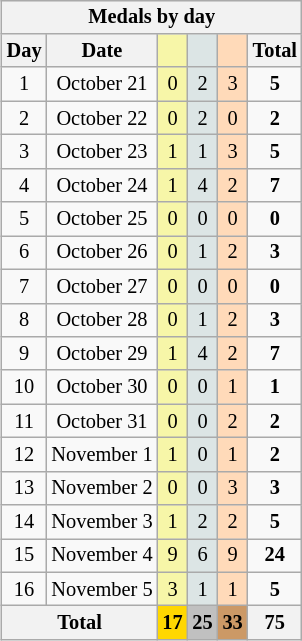<table class=wikitable style="font-size:85%; float:right; text-align:center">
<tr>
<th colspan=6>Medals by day</th>
</tr>
<tr>
<th>Day</th>
<th>Date</th>
<td bgcolor=F7F6A8></td>
<td bgcolor=DCE5E5></td>
<td bgcolor=FFDAB9></td>
<th>Total</th>
</tr>
<tr>
<td>1</td>
<td>October 21</td>
<td bgcolor=F7F6A8>0</td>
<td bgcolor=DCE5E5>2</td>
<td bgcolor=FFDAB9>3</td>
<td><strong>5</strong></td>
</tr>
<tr>
<td>2</td>
<td>October 22</td>
<td bgcolor=F7F6A8>0</td>
<td bgcolor=DCE5E5>2</td>
<td bgcolor=FFDAB9>0</td>
<td><strong>2</strong></td>
</tr>
<tr>
<td>3</td>
<td>October 23</td>
<td bgcolor=F7F6A8>1</td>
<td bgcolor=DCE5E5>1</td>
<td bgcolor=FFDAB9>3</td>
<td><strong>5</strong></td>
</tr>
<tr>
<td>4</td>
<td>October 24</td>
<td bgcolor=F7F6A8>1</td>
<td bgcolor=DCE5E5>4</td>
<td bgcolor=FFDAB9>2</td>
<td><strong>7</strong></td>
</tr>
<tr>
<td>5</td>
<td>October 25</td>
<td bgcolor=F7F6A8>0</td>
<td bgcolor=DCE5E5>0</td>
<td bgcolor=FFDAB9>0</td>
<td><strong>0</strong></td>
</tr>
<tr>
<td>6</td>
<td>October 26</td>
<td bgcolor=F7F6A8>0</td>
<td bgcolor=DCE5E5>1</td>
<td bgcolor=FFDAB9>2</td>
<td><strong>3</strong></td>
</tr>
<tr>
<td>7</td>
<td>October 27</td>
<td bgcolor=F7F6A8>0</td>
<td bgcolor=DCE5E5>0</td>
<td bgcolor=FFDAB9>0</td>
<td><strong>0</strong></td>
</tr>
<tr>
<td>8</td>
<td>October 28</td>
<td bgcolor=F7F6A8>0</td>
<td bgcolor=DCE5E5>1</td>
<td bgcolor=FFDAB9>2</td>
<td><strong>3</strong></td>
</tr>
<tr>
<td>9</td>
<td>October 29</td>
<td bgcolor=F7F6A8>1</td>
<td bgcolor=DCE5E5>4</td>
<td bgcolor=FFDAB9>2</td>
<td><strong>7</strong></td>
</tr>
<tr>
<td>10</td>
<td>October 30</td>
<td bgcolor=F7F6A8>0</td>
<td bgcolor=DCE5E5>0</td>
<td bgcolor=FFDAB9>1</td>
<td><strong>1</strong></td>
</tr>
<tr>
<td>11</td>
<td>October 31</td>
<td bgcolor=F7F6A8>0</td>
<td bgcolor=DCE5E5>0</td>
<td bgcolor=FFDAB9>2</td>
<td><strong>2</strong></td>
</tr>
<tr>
<td>12</td>
<td>November 1</td>
<td bgcolor=F7F6A8>1</td>
<td bgcolor=DCE5E5>0</td>
<td bgcolor=FFDAB9>1</td>
<td><strong>2</strong></td>
</tr>
<tr>
<td>13</td>
<td>November 2</td>
<td bgcolor=F7F6A8>0</td>
<td bgcolor=DCE5E5>0</td>
<td bgcolor=FFDAB9>3</td>
<td><strong>3</strong></td>
</tr>
<tr>
<td>14</td>
<td>November 3</td>
<td bgcolor=F7F6A8>1</td>
<td bgcolor=DCE5E5>2</td>
<td bgcolor=FFDAB9>2</td>
<td><strong>5</strong></td>
</tr>
<tr>
<td>15</td>
<td>November 4</td>
<td bgcolor=F7F6A8>9</td>
<td bgcolor=DCE5E5>6</td>
<td bgcolor=FFDAB9>9</td>
<td><strong>24</strong></td>
</tr>
<tr>
<td>16</td>
<td>November 5</td>
<td bgcolor=F7F6A8>3</td>
<td bgcolor=DCE5E5>1</td>
<td bgcolor=FFDAB9>1</td>
<td><strong>5</strong></td>
</tr>
<tr>
<th colspan=2>Total</th>
<th style=background:gold>17</th>
<th style=background:silver>25</th>
<th style=background:#c96>33</th>
<th>75</th>
</tr>
</table>
